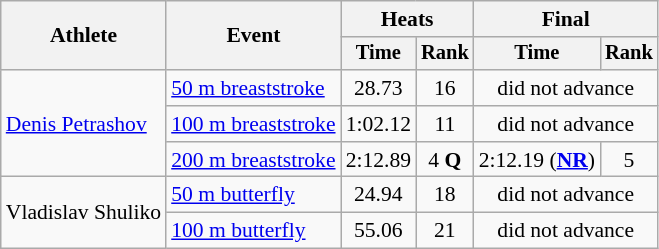<table class=wikitable style=font-size:90%;text-align:center>
<tr>
<th rowspan="2">Athlete</th>
<th rowspan="2">Event</th>
<th colspan="2">Heats</th>
<th colspan="2">Final</th>
</tr>
<tr style="font-size:95%">
<th>Time</th>
<th>Rank</th>
<th>Time</th>
<th>Rank</th>
</tr>
<tr>
<td align=left rowspan=3><a href='#'>Denis Petrashov</a></td>
<td align=left><a href='#'>50 m breaststroke</a></td>
<td>28.73</td>
<td>16</td>
<td colspan=2>did not advance</td>
</tr>
<tr>
<td align=left><a href='#'>100 m breaststroke</a></td>
<td>1:02.12</td>
<td>11</td>
<td colspan=2>did not advance</td>
</tr>
<tr>
<td align=left><a href='#'>200 m breaststroke</a></td>
<td>2:12.89</td>
<td>4 <strong>Q</strong></td>
<td>2:12.19 (<strong><a href='#'>NR</a></strong>)</td>
<td>5</td>
</tr>
<tr>
<td align=left rowspan=2>Vladislav Shuliko</td>
<td align=left><a href='#'>50 m butterfly</a></td>
<td>24.94</td>
<td>18</td>
<td colspan=2>did not advance</td>
</tr>
<tr>
<td align=left><a href='#'>100 m butterfly</a></td>
<td>55.06</td>
<td>21</td>
<td colspan=2>did not advance</td>
</tr>
</table>
